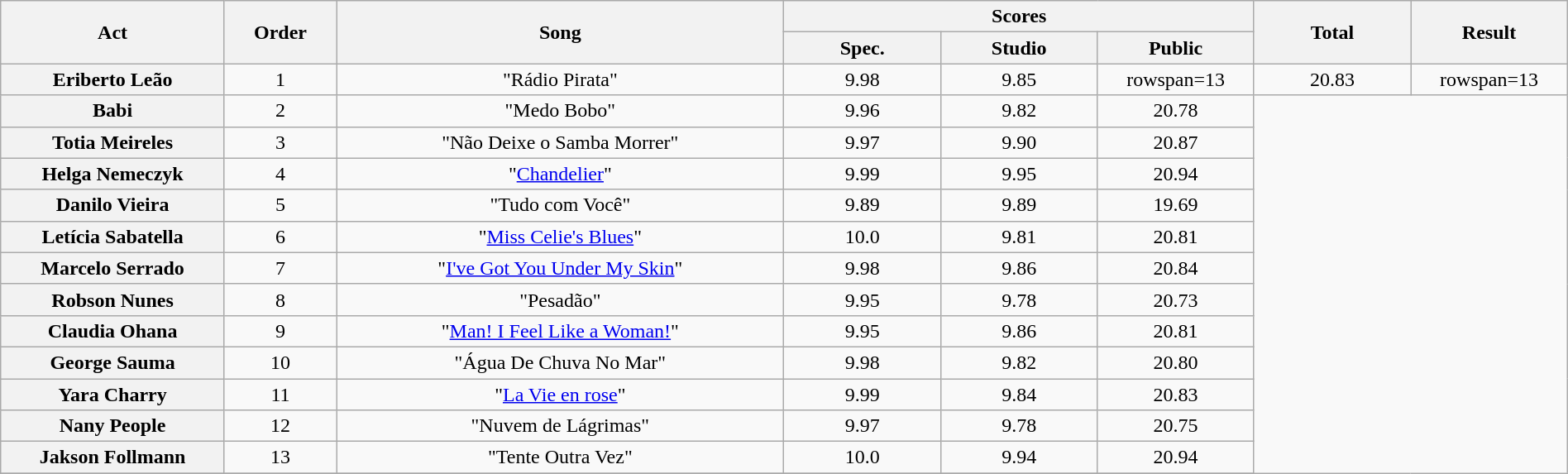<table class="wikitable plainrowheaders" style="text-align:center; width:100%;">
<tr>
<th scope="col" rowspan=2 width="10.0%">Act</th>
<th scope="col" rowspan=2 width="05.0%">Order</th>
<th scope="col" rowspan=2 width="20.0%">Song</th>
<th scope="col" colspan=3 width="20.0%">Scores</th>
<th scope="col" rowspan=2 width="07.0%">Total</th>
<th scope="col" rowspan=2 width="07.0%">Result</th>
</tr>
<tr>
<th scope="col" width="07.0%">Spec.</th>
<th scope="col" width="07.0%">Studio</th>
<th scope="col" width="07.0%">Public</th>
</tr>
<tr>
<th scope="row">Eriberto Leão</th>
<td>1</td>
<td>"Rádio Pirata"</td>
<td>9.98 </td>
<td>9.85</td>
<td>rowspan=13 </td>
<td>20.83</td>
<td>rowspan=13 </td>
</tr>
<tr>
<th scope="row">Babi</th>
<td>2</td>
<td>"Medo Bobo"</td>
<td>9.96 </td>
<td>9.82</td>
<td>20.78</td>
</tr>
<tr>
<th scope="row">Totia Meireles</th>
<td>3</td>
<td>"Não Deixe o Samba Morrer"</td>
<td>9.97 </td>
<td>9.90</td>
<td>20.87</td>
</tr>
<tr>
<th scope="row">Helga Nemeczyk</th>
<td>4</td>
<td>"<a href='#'>Chandelier</a>"</td>
<td>9.99 </td>
<td>9.95</td>
<td>20.94</td>
</tr>
<tr>
<th scope="row">Danilo Vieira</th>
<td>5</td>
<td>"Tudo com Você"</td>
<td>9.89 </td>
<td>9.89</td>
<td>19.69</td>
</tr>
<tr>
<th scope="row">Letícia Sabatella</th>
<td>6</td>
<td>"<a href='#'>Miss Celie's Blues</a>"</td>
<td>10.0 </td>
<td>9.81</td>
<td>20.81</td>
</tr>
<tr>
<th scope="row">Marcelo Serrado</th>
<td>7</td>
<td>"<a href='#'>I've Got You Under My Skin</a>"</td>
<td>9.98 </td>
<td>9.86</td>
<td>20.84</td>
</tr>
<tr>
<th scope="row">Robson Nunes</th>
<td>8</td>
<td>"Pesadão"</td>
<td>9.95 </td>
<td>9.78</td>
<td>20.73</td>
</tr>
<tr>
<th scope="row">Claudia Ohana</th>
<td>9</td>
<td>"<a href='#'>Man! I Feel Like a Woman!</a>"</td>
<td>9.95 </td>
<td>9.86</td>
<td>20.81</td>
</tr>
<tr>
<th scope="row">George Sauma</th>
<td>10</td>
<td>"Água De Chuva No Mar"</td>
<td>9.98 </td>
<td>9.82</td>
<td>20.80</td>
</tr>
<tr>
<th scope="row">Yara Charry</th>
<td>11</td>
<td>"<a href='#'>La Vie en rose</a>"</td>
<td>9.99 </td>
<td>9.84</td>
<td>20.83</td>
</tr>
<tr>
<th scope="row">Nany People</th>
<td>12</td>
<td>"Nuvem de Lágrimas"</td>
<td>9.97 </td>
<td>9.78</td>
<td>20.75</td>
</tr>
<tr>
<th scope="row">Jakson Follmann</th>
<td>13</td>
<td>"Tente Outra Vez"</td>
<td>10.0 </td>
<td>9.94</td>
<td>20.94</td>
</tr>
<tr>
</tr>
</table>
